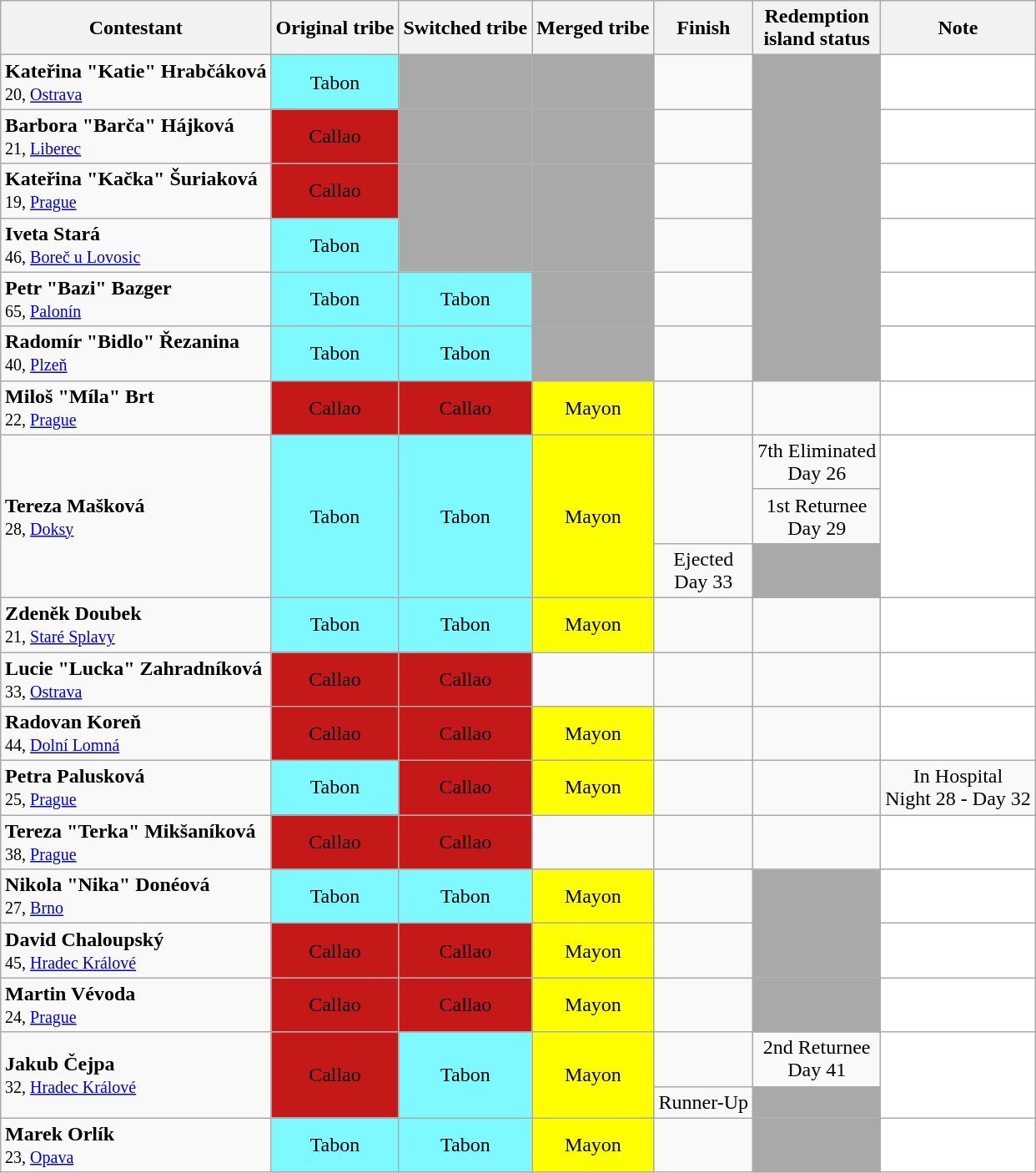<table class="wikitable sortable" style="margin:auto; text-align:center">
<tr>
<th>Contestant</th>
<th>Original tribe</th>
<th>Switched tribe</th>
<th>Merged tribe</th>
<th>Finish</th>
<th>Redemption<br>island status</th>
<th>Note</th>
</tr>
<tr>
<td align="left"><strong>Kateřina "Katie" Hrabčáková</strong><br><small>20, <a href='#'>Ostrava</a></small></td>
<td bgcolor="#7DF9FF" align=center>Tabon</td>
<td bgcolor="darkgray" rowspan="1"></td>
<td bgcolor="darkgray" rowspan="1"></td>
<td></td>
<td bgcolor="darkgray" rowspan="6"></td>
<td bgcolor="white" rowspan="1"></td>
</tr>
<tr>
<td align="left"><strong>Barbora "Barča" Hájková</strong><br><small>21, <a href='#'>Liberec</a></small></td>
<td bgcolor="#C51919" align=center>Callao</td>
<td bgcolor="darkgray" rowspan="1"></td>
<td bgcolor="darkgray" rowspan="1"></td>
<td></td>
<td bgcolor="white" rowspan="1"></td>
</tr>
<tr>
<td align="left"><strong>Kateřina "Kačka" Šuriaková</strong><br><small>19, <a href='#'>Prague</a></small></td>
<td bgcolor="#C51919" align=center>Callao</td>
<td bgcolor="darkgray" rowspan="1"></td>
<td bgcolor="darkgray" rowspan="1"></td>
<td></td>
<td bgcolor="white" rowspan="1"></td>
</tr>
<tr>
<td align="left"><strong>Iveta Stará</strong><br><small>46, <a href='#'>Boreč u Lovosic</a></small></td>
<td bgcolor="#7DF9FF" align=center>Tabon</td>
<td bgcolor="darkgray" rowspan="1"></td>
<td bgcolor="darkgray" rowspan="1"></td>
<td></td>
<td bgcolor="white" rowspan="1"></td>
</tr>
<tr>
<td align="left"><strong>Petr "Bazi" Bazger</strong><br><small>65, <a href='#'>Palonín</a></small></td>
<td bgcolor="#7DF9FF" align=center>Tabon</td>
<td bgcolor="#7DF9FF" align=center>Tabon</td>
<td bgcolor="darkgray" rowspan="1"></td>
<td></td>
<td bgcolor="white" rowspan="1"></td>
</tr>
<tr>
<td align="left"><strong>Radomír "Bidlo" Řezanina</strong><br><small>40, <a href='#'>Plzeň</a></small></td>
<td bgcolor="#7DF9FF" align=center>Tabon</td>
<td bgcolor="#7DF9FF" align=center>Tabon</td>
<td bgcolor="darkgray" rowspan="1"></td>
<td></td>
<td bgcolor="white" rowspan="1"></td>
</tr>
<tr>
<td align="left"><strong>Miloš "Míla" Brt</strong><br><small>22, <a href='#'>Prague</a></small></td>
<td bgcolor="#C51919" align=center>Callao</td>
<td bgcolor="#C51919" align=center>Callao</td>
<td bgcolor="yellow" rowspan="1">Mayon</td>
<td></td>
<td></td>
<td bgcolor="white" rowspan="1"></td>
</tr>
<tr>
<td rowspan="3" align="left"><strong>Tereza Mašková</strong><br><small>28, <a href='#'>Doksy</a></small></td>
<td rowspan="3" bgcolor="#7DF9FF" align=center>Tabon</td>
<td rowspan="3" bgcolor="#7DF9FF" align=center>Tabon</td>
<td bgcolor="yellow" rowspan="3">Mayon</td>
<td rowspan="2"></td>
<td>7th Eliminated<br>Day 26</td>
<td bgcolor="white" rowspan="3"></td>
</tr>
<tr>
<td>1st Returnee<br>Day 29</td>
</tr>
<tr>
<td>Ejected<br>Day 33</td>
<td bgcolor="darkgray" rowspan="1"></td>
</tr>
<tr>
<td align="left"><strong>Zdeněk Doubek</strong><br><small>21, <a href='#'>Staré Splavy</a></small></td>
<td bgcolor="#7DF9FF" align=center>Tabon</td>
<td bgcolor="#7DF9FF" align=center>Tabon</td>
<td bgcolor="yellow" rowspan="1">Mayon</td>
<td></td>
<td></td>
<td bgcolor="white" rowspan="1"></td>
</tr>
<tr>
<td align="left"><strong>Lucie "Lucka" Zahradníková</strong><br><small>33, <a href='#'>Ostrava</a></small></td>
<td bgcolor="#C51919" align=center>Callao</td>
<td bgcolor="#C51919" align=center>Callao</td>
<td></td>
<td></td>
<td></td>
<td bgcolor="white" rowspan="1"></td>
</tr>
<tr>
<td align="left"><strong>Radovan Koreň</strong><br><small>44, <a href='#'>Dolní Lomná</a></small></td>
<td bgcolor="#C51919" align=center>Callao</td>
<td bgcolor="#C51919" align=center>Callao</td>
<td bgcolor="yellow" rowspan="1">Mayon</td>
<td></td>
<td></td>
<td bgcolor="white" rowspan="1"></td>
</tr>
<tr>
<td align="left"><strong>Petra Palusková</strong><br><small>25, <a href='#'>Prague</a></small></td>
<td bgcolor="#7DF9FF" align=center>Tabon</td>
<td bgcolor="#C51919" align=center>Callao</td>
<td bgcolor="yellow" rowspan="1">Mayon</td>
<td></td>
<td></td>
<td>In Hospital<br>Night 28 - Day 32</td>
</tr>
<tr>
<td align="left"><strong>Tereza "Terka" Mikšaníková</strong><br><small>38, <a href='#'>Prague</a></small></td>
<td bgcolor="#C51919" align=center>Callao</td>
<td bgcolor="#C51919" align=center>Callao</td>
<td></td>
<td></td>
<td></td>
<td bgcolor="white" rowspan="1"></td>
</tr>
<tr>
<td align="left"><strong>Nikola "Nika" Donéová</strong><br><small>27, <a href='#'>Brno</a></small></td>
<td bgcolor="#7DF9FF" align=center>Tabon</td>
<td bgcolor="#7DF9FF" align=center>Tabon</td>
<td bgcolor="yellow" rowspan="1">Mayon</td>
<td></td>
<td bgcolor="darkgray" rowspan="1"></td>
<td bgcolor="white" rowspan="1"></td>
</tr>
<tr>
<td align="left"><strong>David Chaloupský</strong><br><small>45, <a href='#'>Hradec Králové</a></small></td>
<td bgcolor="#C51919" align=center>Callao</td>
<td bgcolor="#C51919" align=center>Callao</td>
<td bgcolor="yellow" rowspan="1">Mayon</td>
<td></td>
<td bgcolor="darkgray" rowspan="1"></td>
<td bgcolor="white" rowspan="1"></td>
</tr>
<tr>
<td align="left"><strong>Martin Vévoda</strong><br><small>24, <a href='#'>Prague</a></small></td>
<td bgcolor="#C51919" align=center>Callao</td>
<td bgcolor="#C51919" align=center>Callao</td>
<td bgcolor="yellow" rowspan="1">Mayon</td>
<td></td>
<td bgcolor="darkgray" rowspan="1"></td>
<td bgcolor="white" rowspan="1"></td>
</tr>
<tr>
<td rowspan="2" align="left"><strong>Jakub Čejpa</strong><br><small>32, <a href='#'>Hradec Králové</a></small></td>
<td rowspan="2" bgcolor="#C51919" align=center>Callao</td>
<td rowspan="2" bgcolor="#7DF9FF" align=center>Tabon</td>
<td bgcolor="yellow" rowspan="2">Mayon</td>
<td></td>
<td>2nd Returnee<br>Day 41</td>
<td bgcolor="white" rowspan="2"></td>
</tr>
<tr>
<td>Runner-Up</td>
<td bgcolor="darkgray" rowspan="1"></td>
</tr>
<tr>
<td align="left"><strong>Marek Orlík</strong><br><small>23, <a href='#'>Opava</a></small></td>
<td bgcolor="#7DF9FF" align=center>Tabon</td>
<td bgcolor="#7DF9FF" align=center>Tabon</td>
<td bgcolor="yellow" rowspan="1">Mayon</td>
<td></td>
<td bgcolor="darkgray" rowspan="1"></td>
<td bgcolor="white" rowspan="1"></td>
</tr>
</table>
